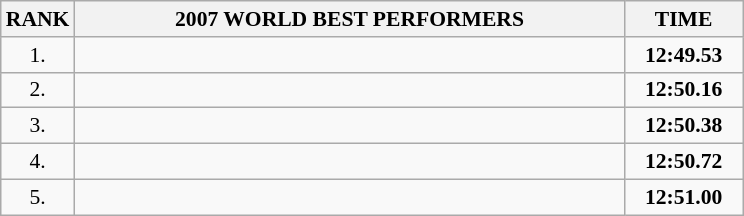<table class="wikitable" style="border-collapse: collapse; font-size: 90%;">
<tr>
<th>RANK</th>
<th align="center" style="width: 25em">2007 WORLD BEST PERFORMERS</th>
<th align="center" style="width: 5em">TIME</th>
</tr>
<tr>
<td align="center">1.</td>
<td></td>
<td align="center"><strong>12:49.53</strong></td>
</tr>
<tr>
<td align="center">2.</td>
<td></td>
<td align="center"><strong>12:50.16</strong></td>
</tr>
<tr>
<td align="center">3.</td>
<td></td>
<td align="center"><strong>12:50.38</strong></td>
</tr>
<tr>
<td align="center">4.</td>
<td></td>
<td align="center"><strong>12:50.72</strong></td>
</tr>
<tr>
<td align="center">5.</td>
<td></td>
<td align="center"><strong>12:51.00</strong></td>
</tr>
</table>
